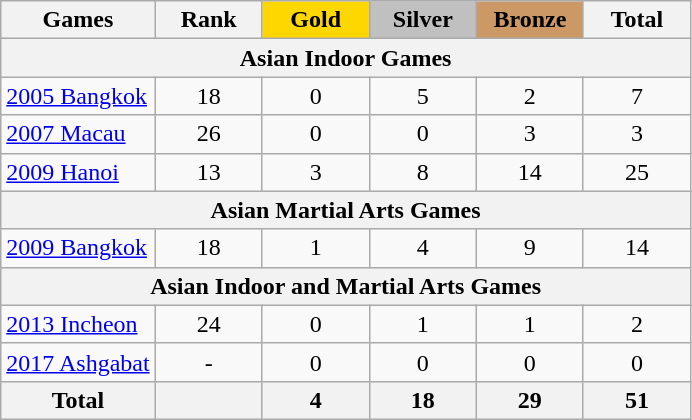<table class="wikitable sortable" style="margin-top:0em; text-align:center; font-size:100%;">
<tr>
<th>Games</th>
<th style="width:4em;">Rank</th>
<th style="background:gold; width:4em;"><strong>Gold</strong></th>
<th style="background:silver; width:4em;"><strong>Silver</strong></th>
<th style="background:#cc9966; width:4em;"><strong>Bronze</strong></th>
<th style="width:4em;">Total</th>
</tr>
<tr>
<th colspan=6><strong>Asian Indoor Games</strong></th>
</tr>
<tr>
<td align=left><a href='#'>2005 Bangkok</a></td>
<td>18</td>
<td>0</td>
<td>5</td>
<td>2</td>
<td>7</td>
</tr>
<tr>
<td align=left><a href='#'>2007 Macau</a></td>
<td>26</td>
<td>0</td>
<td>0</td>
<td>3</td>
<td>3</td>
</tr>
<tr>
<td align=left><a href='#'>2009 Hanoi</a></td>
<td>13</td>
<td>3</td>
<td>8</td>
<td>14</td>
<td>25</td>
</tr>
<tr>
<th colspan=6><strong>Asian Martial Arts Games</strong></th>
</tr>
<tr>
<td align=left><a href='#'>2009 Bangkok</a></td>
<td>18</td>
<td>1</td>
<td>4</td>
<td>9</td>
<td>14</td>
</tr>
<tr>
<th colspan=6><strong>Asian Indoor and Martial Arts Games</strong></th>
</tr>
<tr>
<td align=left><a href='#'>2013 Incheon</a></td>
<td>24</td>
<td>0</td>
<td>1</td>
<td>1</td>
<td>2</td>
</tr>
<tr>
<td align=left><a href='#'>2017 Ashgabat</a></td>
<td>-</td>
<td>0</td>
<td>0</td>
<td>0</td>
<td>0</td>
</tr>
<tr>
<th>Total</th>
<th></th>
<th>4</th>
<th>18</th>
<th>29</th>
<th>51</th>
</tr>
</table>
